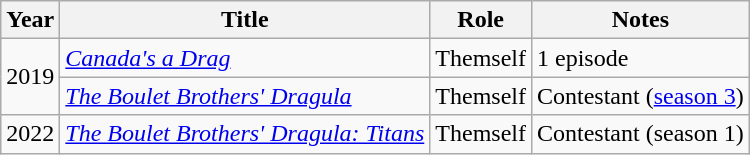<table class="wikitable">
<tr>
<th>Year</th>
<th>Title</th>
<th>Role</th>
<th>Notes</th>
</tr>
<tr>
<td rowspan="2">2019</td>
<td><em><a href='#'>Canada's a Drag</a></em></td>
<td>Themself</td>
<td>1 episode</td>
</tr>
<tr>
<td><em><a href='#'>The Boulet Brothers' Dragula</a></em></td>
<td>Themself</td>
<td>Contestant (<a href='#'>season 3</a>)</td>
</tr>
<tr>
<td>2022</td>
<td><em><a href='#'>The Boulet Brothers' Dragula: Titans</a></em></td>
<td>Themself</td>
<td>Contestant (season 1)</td>
</tr>
</table>
